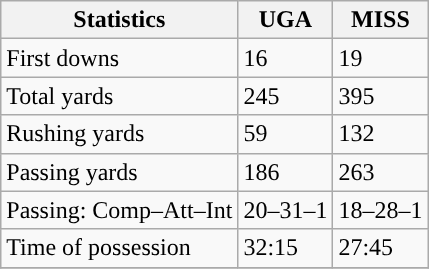<table class="wikitable" style="float: left;">
<tr>
<th>Statistics</th>
<th>UGA</th>
<th>MISS</th>
</tr>
<tr>
<td>First downs</td>
<td>16</td>
<td>19</td>
</tr>
<tr>
<td>Total yards</td>
<td>245</td>
<td>395</td>
</tr>
<tr>
<td>Rushing yards</td>
<td>59</td>
<td>132</td>
</tr>
<tr>
<td>Passing yards</td>
<td>186</td>
<td>263</td>
</tr>
<tr>
<td>Passing: Comp–Att–Int</td>
<td>20–31–1</td>
<td>18–28–1</td>
</tr>
<tr>
<td>Time of possession</td>
<td>32:15</td>
<td>27:45</td>
</tr>
<tr>
</tr>
</table>
